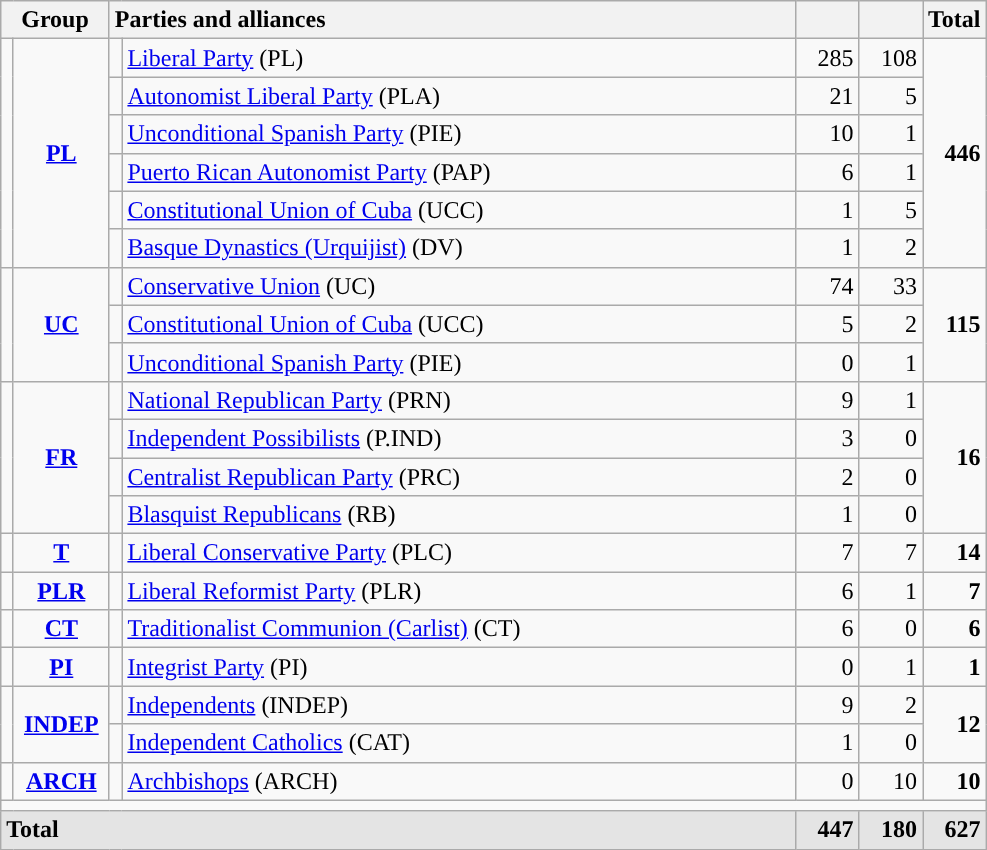<table class="wikitable" style="text-align:right;">
<tr>
<th colspan="2" width="65">Group</th>
<th style="text-align:left;" colspan="2" width="450">Parties and alliances</th>
<th width="35"></th>
<th width="35"></th>
<th width="35">Total</th>
</tr>
<tr>
<td rowspan="6" width="1"></td>
<td rowspan="6" align="center"><strong><a href='#'>PL</a></strong></td>
<td width="1" style="color:inherit;background:"></td>
<td align="left"><a href='#'>Liberal Party</a> (PL)</td>
<td>285</td>
<td>108</td>
<td rowspan="6"><strong>446</strong></td>
</tr>
<tr>
<td style="color:inherit;background:"></td>
<td align="left"><a href='#'>Autonomist Liberal Party</a> (PLA)</td>
<td>21</td>
<td>5</td>
</tr>
<tr>
<td style="color:inherit;background:"></td>
<td align="left"><a href='#'>Unconditional Spanish Party</a> (PIE)</td>
<td>10</td>
<td>1</td>
</tr>
<tr>
<td style="color:inherit;background:"></td>
<td align="left"><a href='#'>Puerto Rican Autonomist Party</a> (PAP)</td>
<td>6</td>
<td>1</td>
</tr>
<tr>
<td style="color:inherit;background:"></td>
<td align="left"><a href='#'>Constitutional Union of Cuba</a> (UCC)</td>
<td>1</td>
<td>5</td>
</tr>
<tr>
<td style="color:inherit;background:"></td>
<td align="left"><a href='#'>Basque Dynastics (Urquijist)</a> (DV)</td>
<td>1</td>
<td>2</td>
</tr>
<tr>
<td rowspan="3" style="color:inherit;background:"></td>
<td rowspan="3" align="center"><strong><a href='#'>UC</a></strong></td>
<td style="color:inherit;background:"></td>
<td align="left"><a href='#'>Conservative Union</a> (UC)</td>
<td>74</td>
<td>33</td>
<td rowspan="3"><strong>115</strong></td>
</tr>
<tr>
<td style="color:inherit;background:"></td>
<td align="left"><a href='#'>Constitutional Union of Cuba</a> (UCC)</td>
<td>5</td>
<td>2</td>
</tr>
<tr>
<td style="color:inherit;background:"></td>
<td align="left"><a href='#'>Unconditional Spanish Party</a> (PIE)</td>
<td>0</td>
<td>1</td>
</tr>
<tr>
<td rowspan="4" style="color:inherit;background:"></td>
<td rowspan="4" align="center"><strong><a href='#'>FR</a></strong></td>
<td style="color:inherit;background:"></td>
<td align="left"><a href='#'>National Republican Party</a> (PRN)</td>
<td>9</td>
<td>1</td>
<td rowspan="4"><strong>16</strong></td>
</tr>
<tr>
<td style="color:inherit;background:"></td>
<td align="left"><a href='#'>Independent Possibilists</a> (P.IND)</td>
<td>3</td>
<td>0</td>
</tr>
<tr>
<td style="color:inherit;background:"></td>
<td align="left"><a href='#'>Centralist Republican Party</a> (PRC)</td>
<td>2</td>
<td>0</td>
</tr>
<tr>
<td style="color:inherit;background:"></td>
<td align="left"><a href='#'>Blasquist Republicans</a> (RB)</td>
<td>1</td>
<td>0</td>
</tr>
<tr>
<td style="color:inherit;background:"></td>
<td align="center"><strong><a href='#'>T</a></strong></td>
<td style="color:inherit;background:"></td>
<td align="left"><a href='#'>Liberal Conservative Party</a> (PLC)</td>
<td>7</td>
<td>7</td>
<td><strong>14</strong></td>
</tr>
<tr>
<td style="color:inherit;background:"></td>
<td align="center"><strong><a href='#'>PLR</a></strong></td>
<td style="color:inherit;background:"></td>
<td align="left"><a href='#'>Liberal Reformist Party</a> (PLR)</td>
<td>6</td>
<td>1</td>
<td><strong>7</strong></td>
</tr>
<tr>
<td style="color:inherit;background:"></td>
<td align="center"><strong><a href='#'>CT</a></strong></td>
<td style="color:inherit;background:"></td>
<td align="left"><a href='#'>Traditionalist Communion (Carlist)</a> (CT)</td>
<td>6</td>
<td>0</td>
<td><strong>6</strong></td>
</tr>
<tr>
<td style="color:inherit;background:"></td>
<td align="center"><strong><a href='#'>PI</a></strong></td>
<td style="color:inherit;background:"></td>
<td align="left"><a href='#'>Integrist Party</a> (PI)</td>
<td>0</td>
<td>1</td>
<td><strong>1</strong></td>
</tr>
<tr>
<td rowspan="2" style="color:inherit;background:"></td>
<td rowspan="2" align="center"><strong><a href='#'>INDEP</a></strong></td>
<td style="color:inherit;background:"></td>
<td align="left"><a href='#'>Independents</a> (INDEP)</td>
<td>9</td>
<td>2</td>
<td rowspan="2"><strong>12</strong></td>
</tr>
<tr>
<td style="color:inherit;background:"></td>
<td align="left"><a href='#'>Independent Catholics</a> (CAT)</td>
<td>1</td>
<td>0</td>
</tr>
<tr>
<td style="color:inherit;background:"></td>
<td align="center"><strong><a href='#'>ARCH</a></strong></td>
<td style="color:inherit;background:"></td>
<td align="left"><a href='#'>Archbishops</a> (ARCH)</td>
<td>0</td>
<td>10</td>
<td><strong>10</strong></td>
</tr>
<tr>
<td colspan="7"></td>
</tr>
<tr style="background:#E4E4E4; font-weight:bold;">
<td align="left" colspan="4">Total</td>
<td>447</td>
<td>180</td>
<td>627</td>
</tr>
</table>
